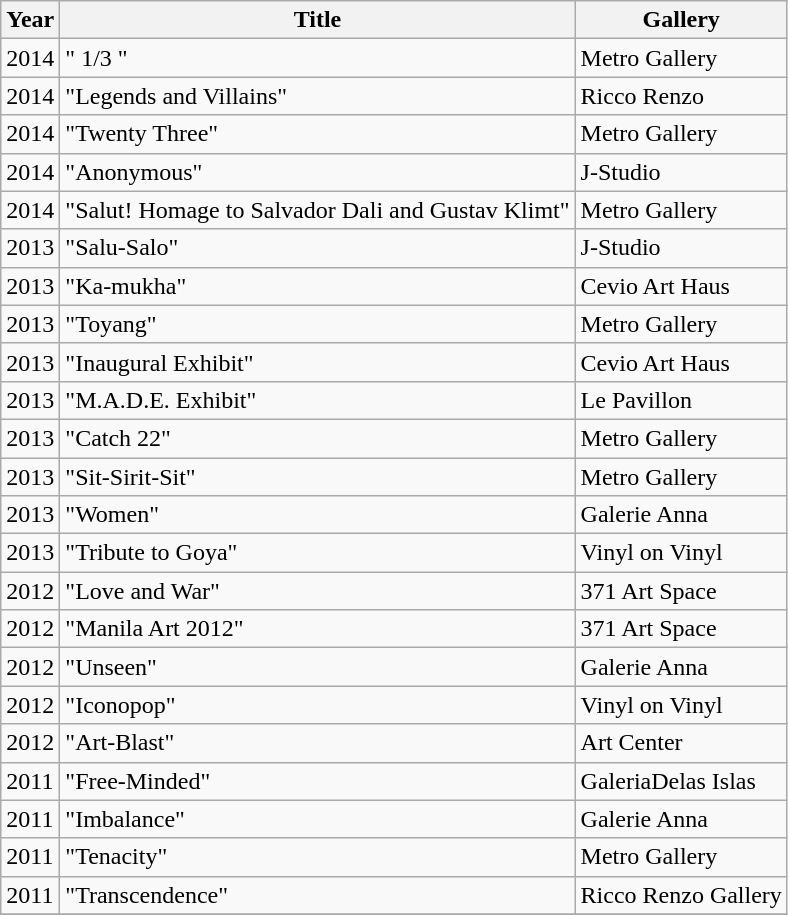<table class="wikitable">
<tr>
<th>Year</th>
<th>Title</th>
<th>Gallery</th>
</tr>
<tr>
<td>2014</td>
<td>" 1/3 "</td>
<td>Metro Gallery</td>
</tr>
<tr>
<td>2014</td>
<td>"Legends and Villains"</td>
<td>Ricco Renzo</td>
</tr>
<tr>
<td>2014</td>
<td>"Twenty Three"</td>
<td>Metro Gallery</td>
</tr>
<tr>
<td>2014</td>
<td>"Anonymous"</td>
<td>J-Studio</td>
</tr>
<tr>
<td>2014</td>
<td>"Salut! Homage to Salvador Dali and Gustav Klimt"</td>
<td>Metro Gallery</td>
</tr>
<tr>
<td>2013</td>
<td>"Salu-Salo"</td>
<td>J-Studio</td>
</tr>
<tr>
<td>2013</td>
<td>"Ka-mukha"</td>
<td>Cevio Art Haus</td>
</tr>
<tr>
<td>2013</td>
<td>"Toyang"</td>
<td>Metro Gallery</td>
</tr>
<tr>
<td>2013</td>
<td>"Inaugural Exhibit"</td>
<td>Cevio Art Haus</td>
</tr>
<tr>
<td>2013</td>
<td>"M.A.D.E. Exhibit"</td>
<td>Le Pavillon</td>
</tr>
<tr>
<td>2013</td>
<td>"Catch 22"</td>
<td>Metro Gallery</td>
</tr>
<tr>
<td>2013</td>
<td>"Sit-Sirit-Sit"</td>
<td>Metro Gallery</td>
</tr>
<tr>
<td>2013</td>
<td>"Women"</td>
<td>Galerie Anna</td>
</tr>
<tr>
<td>2013</td>
<td>"Tribute to Goya"</td>
<td>Vinyl on Vinyl</td>
</tr>
<tr>
<td>2012</td>
<td>"Love and War"</td>
<td>371 Art Space</td>
</tr>
<tr>
<td>2012</td>
<td>"Manila Art 2012"</td>
<td>371 Art Space</td>
</tr>
<tr>
<td>2012</td>
<td>"Unseen"</td>
<td>Galerie Anna</td>
</tr>
<tr>
<td>2012</td>
<td>"Iconopop"</td>
<td>Vinyl on Vinyl</td>
</tr>
<tr>
<td>2012</td>
<td>"Art-Blast"</td>
<td>Art Center</td>
</tr>
<tr>
<td>2011</td>
<td>"Free-Minded"</td>
<td>GaleriaDelas Islas</td>
</tr>
<tr>
<td>2011</td>
<td>"Imbalance"</td>
<td>Galerie Anna</td>
</tr>
<tr>
<td>2011</td>
<td>"Tenacity"</td>
<td>Metro Gallery</td>
</tr>
<tr>
<td>2011</td>
<td>"Transcendence"</td>
<td>Ricco Renzo Gallery</td>
</tr>
<tr>
</tr>
</table>
